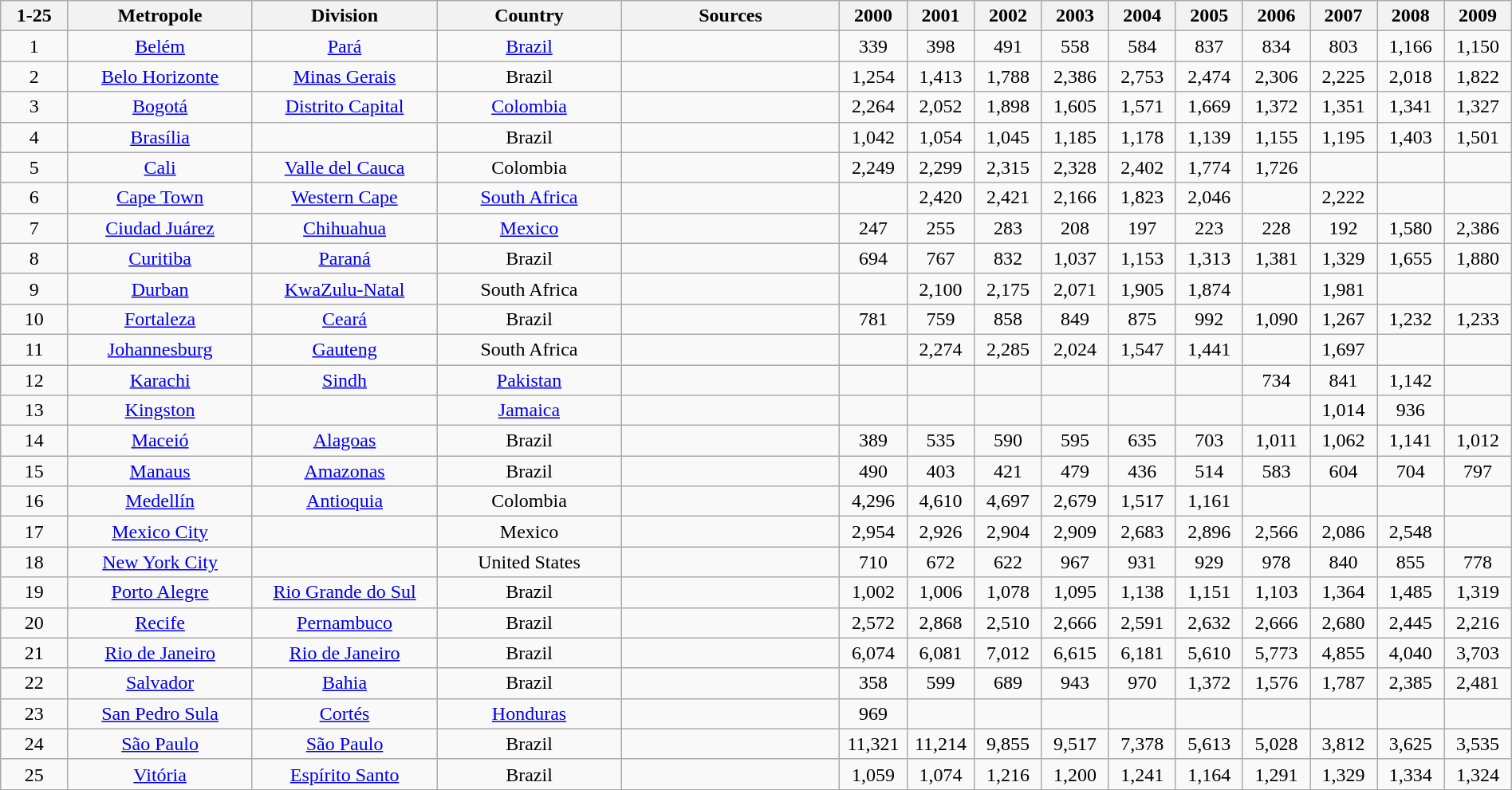<table class="wikitable sortable" style="width:100%;" cellspacing="0">
<tr>
<th style="width:4%;text-align:center;">1-25</th>
<th style="width:11%;text-align:center;">Metropole</th>
<th style="width:11%;text-align:center;">Division</th>
<th style="width:11%;text-align:center;">Country</th>
<th style="width:13%;text-align:center;">Sources</th>
<th style="width:4%;text-align:center;">2000</th>
<th style="width:4%;text-align:center;">2001</th>
<th style="width:4%;text-align:center;">2002</th>
<th style="width:4%;text-align:center;">2003</th>
<th style="width:4%;text-align:center;">2004</th>
<th style="width:4%;text-align:center;">2005</th>
<th style="width:4%;text-align:center;">2006</th>
<th style="width:4%;text-align:center;">2007</th>
<th style="width:4%;text-align:center;">2008</th>
<th style="width:4%;text-align:center;">2009</th>
</tr>
<tr>
<td style="width:4%;text-align:center;">1</td>
<td style="width:11%;text-align:center;"><a href='#'>Belém</a></td>
<td style="width:11%;text-align:center;"><a href='#'>Pará</a></td>
<td style="width:11%;text-align:center;"><a href='#'>Brazil</a></td>
<td style="width:13%;text-align:center;"></td>
<td style="width:4%;text-align:center;">339</td>
<td style="width:4%;text-align:center;">398</td>
<td style="width:4%;text-align:center;">491</td>
<td style="width:4%;text-align:center;">558</td>
<td style="width:4%;text-align:center;">584</td>
<td style="width:4%;text-align:center;">837</td>
<td style="width:4%;text-align:center;">834</td>
<td style="width:4%;text-align:center;">803</td>
<td style="width:4%;text-align:center;">1,166</td>
<td style="width:4%;text-align:center;">1,150</td>
</tr>
<tr>
<td style="width:4%;text-align:center;">2</td>
<td style="width:11%;text-align:center;"><a href='#'>Belo Horizonte</a></td>
<td style="width:11%;text-align:center;"><a href='#'>Minas Gerais</a></td>
<td style="width:11%;text-align:center;">Brazil</td>
<td style="width:13%;text-align:center;"></td>
<td style="width:4%;text-align:center;">1,254</td>
<td style="width:4%;text-align:center;">1,413</td>
<td style="width:4%;text-align:center;">1,788</td>
<td style="width:4%;text-align:center;">2,386</td>
<td style="width:4%;text-align:center;">2,753</td>
<td style="width:4%;text-align:center;">2,474</td>
<td style="width:4%;text-align:center;">2,306</td>
<td style="width:4%;text-align:center;">2,225</td>
<td style="width:4%;text-align:center;">2,018</td>
<td style="width:4%;text-align:center;">1,822</td>
</tr>
<tr>
<td style="width:4%;text-align:center;">3</td>
<td style="width:11%;text-align:center;"><a href='#'>Bogotá</a></td>
<td style="width:11%;text-align:center;"><a href='#'>Distrito Capital</a></td>
<td style="width:11%;text-align:center;"><a href='#'>Colombia</a></td>
<td style="width:13%;text-align:center;"></td>
<td style="width:4%;text-align:center;">2,264</td>
<td style="width:4%;text-align:center;">2,052</td>
<td style="width:4%;text-align:center;">1,898</td>
<td style="width:4%;text-align:center;">1,605</td>
<td style="width:4%;text-align:center;">1,571</td>
<td style="width:4%;text-align:center;">1,669</td>
<td style="width:4%;text-align:center;">1,372</td>
<td style="width:4%;text-align:center;">1,351</td>
<td style="width:4%;text-align:center;">1,341</td>
<td style="width:4%;text-align:center;">1,327</td>
</tr>
<tr>
<td style="width:4%;text-align:center;">4</td>
<td style="width:11%;text-align:center;"><a href='#'>Brasília</a></td>
<td style="width:11%;text-align:center;"></td>
<td style="width:11%;text-align:center;">Brazil</td>
<td style="width:13%;text-align:center;"></td>
<td style="width:4%;text-align:center;">1,042</td>
<td style="width:4%;text-align:center;">1,054</td>
<td style="width:4%;text-align:center;">1,045</td>
<td style="width:4%;text-align:center;">1,185</td>
<td style="width:4%;text-align:center;">1,178</td>
<td style="width:4%;text-align:center;">1,139</td>
<td style="width:4%;text-align:center;">1,155</td>
<td style="width:4%;text-align:center;">1,195</td>
<td style="width:4%;text-align:center;">1,403</td>
<td style="width:4%;text-align:center;">1,501</td>
</tr>
<tr>
<td style="width:4%;text-align:center;">5</td>
<td style="width:11%;text-align:center;"><a href='#'>Cali</a></td>
<td style="width:11%;text-align:center;"><a href='#'>Valle del Cauca</a></td>
<td style="width:11%;text-align:center;">Colombia</td>
<td style="width:13%;text-align:center;"></td>
<td style="width:4%;text-align:center;">2,249</td>
<td style="width:4%;text-align:center;">2,299</td>
<td style="width:4%;text-align:center;">2,315</td>
<td style="width:4%;text-align:center;">2,328</td>
<td style="width:4%;text-align:center;">2,402</td>
<td style="width:4%;text-align:center;">1,774</td>
<td style="width:4%;text-align:center;">1,726</td>
<td style="width:4%;text-align:center;"></td>
<td style="width:4%;text-align:center;"></td>
<td style="width:4%;text-align:center;"></td>
</tr>
<tr>
<td style="width:4%;text-align:center;">6</td>
<td style="width:11%;text-align:center;"><a href='#'>Cape Town</a></td>
<td style="width:11%;text-align:center;"><a href='#'>Western Cape</a></td>
<td style="width:11%;text-align:center;"><a href='#'>South Africa</a></td>
<td style="width:13%;text-align:center;"></td>
<td style="width:4%;text-align:center;"></td>
<td style="width:4%;text-align:center;">2,420</td>
<td style="width:4%;text-align:center;">2,421</td>
<td style="width:4%;text-align:center;">2,166</td>
<td style="width:4%;text-align:center;">1,823</td>
<td style="width:4%;text-align:center;">2,046</td>
<td style="width:4%;text-align:center;"></td>
<td style="width:4%;text-align:center;">2,222</td>
<td style="width:4%;text-align:center;"></td>
<td style="width:4%;text-align:center;"></td>
</tr>
<tr>
<td style="width:4%;text-align:center;">7</td>
<td style="width:11%;text-align:center;"><a href='#'>Ciudad Juárez</a></td>
<td style="width:11%;text-align:center;"><a href='#'>Chihuahua</a></td>
<td style="width:11%;text-align:center;"><a href='#'>Mexico</a></td>
<td style="width:13%;text-align:center;"></td>
<td style="width:4%;text-align:center;">247</td>
<td style="width:4%;text-align:center;">255</td>
<td style="width:4%;text-align:center;">283</td>
<td style="width:4%;text-align:center;">208</td>
<td style="width:4%;text-align:center;">197</td>
<td style="width:4%;text-align:center;">223</td>
<td style="width:4%;text-align:center;">228</td>
<td style="width:4%;text-align:center;">192</td>
<td style="width:4%;text-align:center;">1,580</td>
<td style="width:4%;text-align:center;">2,386</td>
</tr>
<tr>
<td style="width:4%;text-align:center;">8</td>
<td style="width:11%;text-align:center;"><a href='#'>Curitiba</a></td>
<td style="width:11%;text-align:center;"><a href='#'>Paraná</a></td>
<td style="width:11%;text-align:center;">Brazil</td>
<td style="width:13%;text-align:center;"></td>
<td style="width:4%;text-align:center;">694</td>
<td style="width:4%;text-align:center;">767</td>
<td style="width:4%;text-align:center;">832</td>
<td style="width:4%;text-align:center;">1,037</td>
<td style="width:4%;text-align:center;">1,153</td>
<td style="width:4%;text-align:center;">1,313</td>
<td style="width:4%;text-align:center;">1,381</td>
<td style="width:4%;text-align:center;">1,329</td>
<td style="width:4%;text-align:center;">1,655</td>
<td style="width:4%;text-align:center;">1,880</td>
</tr>
<tr>
<td style="width:4%;text-align:center;">9</td>
<td style="width:11%;text-align:center;"><a href='#'>Durban</a></td>
<td style="width:11%;text-align:center;"><a href='#'>KwaZulu-Natal</a></td>
<td style="width:11%;text-align:center;">South Africa</td>
<td style="width:13%;text-align:center;"></td>
<td style="width:4%;text-align:center;"></td>
<td style="width:4%;text-align:center;">2,100</td>
<td style="width:4%;text-align:center;">2,175</td>
<td style="width:4%;text-align:center;">2,071</td>
<td style="width:4%;text-align:center;">1,905</td>
<td style="width:4%;text-align:center;">1,874</td>
<td style="width:4%;text-align:center;"></td>
<td style="width:4%;text-align:center;">1,981</td>
<td style="width:4%;text-align:center;"></td>
<td style="width:4%;text-align:center;"></td>
</tr>
<tr>
<td style="width:4%;text-align:center;">10</td>
<td style="width:11%;text-align:center;"><a href='#'>Fortaleza</a></td>
<td style="width:11%;text-align:center;"><a href='#'>Ceará</a></td>
<td style="width:11%;text-align:center;">Brazil</td>
<td style="width:13%;text-align:center;"></td>
<td style="width:4%;text-align:center;">781</td>
<td style="width:4%;text-align:center;">759</td>
<td style="width:4%;text-align:center;">858</td>
<td style="width:4%;text-align:center;">849</td>
<td style="width:4%;text-align:center;">875</td>
<td style="width:4%;text-align:center;">992</td>
<td style="width:4%;text-align:center;">1,090</td>
<td style="width:4%;text-align:center;">1,267</td>
<td style="width:4%;text-align:center;">1,232</td>
<td style="width:4%;text-align:center;">1,233</td>
</tr>
<tr>
<td style="width:4%;text-align:center;">11</td>
<td style="width:11%;text-align:center;"><a href='#'>Johannesburg</a></td>
<td style="width:11%;text-align:center;"><a href='#'>Gauteng</a></td>
<td style="width:11%;text-align:center;">South Africa</td>
<td style="width:13%;text-align:center;"></td>
<td style="width:4%;text-align:center;"></td>
<td style="width:4%;text-align:center;">2,274</td>
<td style="width:4%;text-align:center;">2,285</td>
<td style="width:4%;text-align:center;">2,024</td>
<td style="width:4%;text-align:center;">1,547</td>
<td style="width:4%;text-align:center;">1,441</td>
<td style="width:4%;text-align:center;"></td>
<td style="width:4%;text-align:center;">1,697</td>
<td style="width:4%;text-align:center;"></td>
<td style="width:4%;text-align:center;"></td>
</tr>
<tr>
<td style="width:4%;text-align:center;">12</td>
<td style="width:11%;text-align:center;"><a href='#'>Karachi</a></td>
<td style="width:11%;text-align:center;"><a href='#'>Sindh</a></td>
<td style="width:11%;text-align:center;"><a href='#'>Pakistan</a></td>
<td style="width:13%;text-align:center;"></td>
<td style="width:4%;text-align:center;"></td>
<td style="width:4%;text-align:center;"></td>
<td style="width:4%;text-align:center;"></td>
<td style="width:4%;text-align:center;"></td>
<td style="width:4%;text-align:center;"></td>
<td style="width:4%;text-align:center;"></td>
<td style="width:4%;text-align:center;">734</td>
<td style="width:4%;text-align:center;">841</td>
<td style="width:4%;text-align:center;">1,142</td>
<td style="width:4%;text-align:center;"></td>
</tr>
<tr>
<td style="width:4%;text-align:center;">13</td>
<td style="width:11%;text-align:center;"><a href='#'>Kingston</a></td>
<td style="width:11%;text-align:center;"></td>
<td style="width:11%;text-align:center;"><a href='#'>Jamaica</a></td>
<td style="width:13%;text-align:center;"></td>
<td style="width:4%;text-align:center;"></td>
<td style="width:4%;text-align:center;"></td>
<td style="width:4%;text-align:center;"></td>
<td style="width:4%;text-align:center;"></td>
<td style="width:4%;text-align:center;"></td>
<td style="width:4%;text-align:center;"></td>
<td style="width:4%;text-align:center;"></td>
<td style="width:4%;text-align:center;">1,014</td>
<td style="width:4%;text-align:center;">936</td>
<td style="width:4%;text-align:center;"></td>
</tr>
<tr>
<td style="width:4%;text-align:center;">14</td>
<td style="width:11%;text-align:center;"><a href='#'>Maceió</a></td>
<td style="width:11%;text-align:center;"><a href='#'>Alagoas</a></td>
<td style="width:11%;text-align:center;">Brazil</td>
<td style="width:13%;text-align:center;"></td>
<td style="width:4%;text-align:center;">389</td>
<td style="width:4%;text-align:center;">535</td>
<td style="width:4%;text-align:center;">590</td>
<td style="width:4%;text-align:center;">595</td>
<td style="width:4%;text-align:center;">635</td>
<td style="width:4%;text-align:center;">703</td>
<td style="width:4%;text-align:center;">1,011</td>
<td style="width:4%;text-align:center;">1,062</td>
<td style="width:4%;text-align:center;">1,141</td>
<td style="width:4%;text-align:center;">1,012</td>
</tr>
<tr>
<td style="width:4%;text-align:center;">15</td>
<td style="width:11%;text-align:center;"><a href='#'>Manaus</a></td>
<td style="width:11%;text-align:center;"><a href='#'>Amazonas</a></td>
<td style="width:11%;text-align:center;">Brazil</td>
<td style="width:13%;text-align:center;"></td>
<td style="width:4%;text-align:center;">490</td>
<td style="width:4%;text-align:center;">403</td>
<td style="width:4%;text-align:center;">421</td>
<td style="width:4%;text-align:center;">479</td>
<td style="width:4%;text-align:center;">436</td>
<td style="width:4%;text-align:center;">514</td>
<td style="width:4%;text-align:center;">583</td>
<td style="width:4%;text-align:center;">604</td>
<td style="width:4%;text-align:center;">704</td>
<td style="width:4%;text-align:center;">797</td>
</tr>
<tr>
<td style="width:4%;text-align:center;">16</td>
<td style="width:11%;text-align:center;"><a href='#'>Medellín</a></td>
<td style="width:11%;text-align:center;"><a href='#'>Antioquia</a></td>
<td style="width:11%;text-align:center;">Colombia</td>
<td style="width:13%;text-align:center;"></td>
<td style="width:4%;text-align:center;">4,296</td>
<td style="width:4%;text-align:center;">4,610</td>
<td style="width:4%;text-align:center;">4,697</td>
<td style="width:4%;text-align:center;">2,679</td>
<td style="width:4%;text-align:center;">1,517</td>
<td style="width:4%;text-align:center;">1,161</td>
<td style="width:4%;text-align:center;"></td>
<td style="width:4%;text-align:center;"></td>
<td style="width:4%;text-align:center;"></td>
<td style="width:4%;text-align:center;"></td>
</tr>
<tr>
<td style="width:4%;text-align:center;">17</td>
<td style="width:11%;text-align:center;"><a href='#'>Mexico City</a></td>
<td style="width:11%;text-align:center;"></td>
<td style="width:11%;text-align:center;">Mexico</td>
<td style="width:13%;text-align:center;"></td>
<td style="width:4%;text-align:center;">2,954</td>
<td style="width:4%;text-align:center;">2,926</td>
<td style="width:4%;text-align:center;">2,904</td>
<td style="width:4%;text-align:center;">2,909</td>
<td style="width:4%;text-align:center;">2,683</td>
<td style="width:4%;text-align:center;">2,896</td>
<td style="width:4%;text-align:center;">2,566</td>
<td style="width:4%;text-align:center;">2,086</td>
<td style="width:4%;text-align:center;">2,548</td>
<td style="width:4%;text-align:center;"></td>
</tr>
<tr>
<td style="width:4%;text-align:center;">18</td>
<td style="width:11%;text-align:center;"><a href='#'>New York City</a></td>
<td style="width:11%;text-align:center;"></td>
<td style="width:11%;text-align:center;">United States</td>
<td style="width:13%;text-align:center;"></td>
<td style="width:4%;text-align:center;">710</td>
<td style="width:4%;text-align:center;">672</td>
<td style="width:4%;text-align:center;">622</td>
<td style="width:4%;text-align:center;">967</td>
<td style="width:4%;text-align:center;">931</td>
<td style="width:4%;text-align:center;">929</td>
<td style="width:4%;text-align:center;">978</td>
<td style="width:4%;text-align:center;">840</td>
<td style="width:4%;text-align:center;">855</td>
<td style="width:4%;text-align:center;">778</td>
</tr>
<tr>
<td style="width:4%;text-align:center;">19</td>
<td style="width:11%;text-align:center;"><a href='#'>Porto Alegre</a></td>
<td style="width:11%;text-align:center;"><a href='#'>Rio Grande do Sul</a></td>
<td style="width:11%;text-align:center;">Brazil</td>
<td style="width:13%;text-align:center;"></td>
<td style="width:4%;text-align:center;">1,002</td>
<td style="width:4%;text-align:center;">1,006</td>
<td style="width:4%;text-align:center;">1,078</td>
<td style="width:4%;text-align:center;">1,095</td>
<td style="width:4%;text-align:center;">1,138</td>
<td style="width:4%;text-align:center;">1,151</td>
<td style="width:4%;text-align:center;">1,103</td>
<td style="width:4%;text-align:center;">1,364</td>
<td style="width:4%;text-align:center;">1,485</td>
<td style="width:4%;text-align:center;">1,319</td>
</tr>
<tr>
<td style="width:4%;text-align:center;">20</td>
<td style="width:11%;text-align:center;"><a href='#'>Recife</a></td>
<td style="width:11%;text-align:center;"><a href='#'>Pernambuco</a></td>
<td style="width:11%;text-align:center;">Brazil</td>
<td style="width:13%;text-align:center;"></td>
<td style="width:4%;text-align:center;">2,572</td>
<td style="width:4%;text-align:center;">2,868</td>
<td style="width:4%;text-align:center;">2,510</td>
<td style="width:4%;text-align:center;">2,666</td>
<td style="width:4%;text-align:center;">2,591</td>
<td style="width:4%;text-align:center;">2,632</td>
<td style="width:4%;text-align:center;">2,666</td>
<td style="width:4%;text-align:center;">2,680</td>
<td style="width:4%;text-align:center;">2,445</td>
<td style="width:4%;text-align:center;">2,216</td>
</tr>
<tr>
<td style="width:4%;text-align:center;">21</td>
<td style="width:11%;text-align:center;"><a href='#'>Rio de Janeiro</a></td>
<td style="width:11%;text-align:center;"><a href='#'>Rio de Janeiro</a></td>
<td style="width:11%;text-align:center;">Brazil</td>
<td style="width:13%;text-align:center;"></td>
<td style="width:4%;text-align:center;">6,074</td>
<td style="width:4%;text-align:center;">6,081</td>
<td style="width:4%;text-align:center;">7,012</td>
<td style="width:4%;text-align:center;">6,615</td>
<td style="width:4%;text-align:center;">6,181</td>
<td style="width:4%;text-align:center;">5,610</td>
<td style="width:4%;text-align:center;">5,773</td>
<td style="width:4%;text-align:center;">4,855</td>
<td style="width:4%;text-align:center;">4,040</td>
<td style="width:4%;text-align:center;">3,703</td>
</tr>
<tr>
<td style="width:4%;text-align:center;">22</td>
<td style="width:11%;text-align:center;"><a href='#'>Salvador</a></td>
<td style="width:11%;text-align:center;"><a href='#'>Bahia</a></td>
<td style="width:11%;text-align:center;">Brazil</td>
<td style="width:13%;text-align:center;"></td>
<td style="width:4%;text-align:center;">358</td>
<td style="width:4%;text-align:center;">599</td>
<td style="width:4%;text-align:center;">689</td>
<td style="width:4%;text-align:center;">943</td>
<td style="width:4%;text-align:center;">970</td>
<td style="width:4%;text-align:center;">1,372</td>
<td style="width:4%;text-align:center;">1,576</td>
<td style="width:4%;text-align:center;">1,787</td>
<td style="width:4%;text-align:center;">2,385</td>
<td style="width:4%;text-align:center;">2,481</td>
</tr>
<tr>
<td style="width:4%;text-align:center;">23</td>
<td style="width:11%;text-align:center;"><a href='#'>San Pedro Sula</a></td>
<td style="width:11%;text-align:center;"><a href='#'>Cortés</a></td>
<td style="width:11%;text-align:center;"><a href='#'>Honduras</a></td>
<td style="width:13%;text-align:center;"></td>
<td style="width:4%;text-align:center;">969</td>
<td style="width:4%;text-align:center;"></td>
<td style="width:4%;text-align:center;"></td>
<td style="width:4%;text-align:center;"></td>
<td style="width:4%;text-align:center;"></td>
<td style="width:4%;text-align:center;"></td>
<td style="width:4%;text-align:center;"></td>
<td style="width:4%;text-align:center;"></td>
<td style="width:4%;text-align:center;"></td>
<td style="width:4%;text-align:center;"></td>
</tr>
<tr>
<td style="width:4%;text-align:center;">24</td>
<td style="width:11%;text-align:center;"><a href='#'>São Paulo</a></td>
<td style="width:11%;text-align:center;"><a href='#'>São Paulo</a></td>
<td style="width:11%;text-align:center;">Brazil</td>
<td style="width:13%;text-align:center;"></td>
<td style="width:4%;text-align:center;">11,321</td>
<td style="width:4%;text-align:center;">11,214</td>
<td style="width:4%;text-align:center;">9,855</td>
<td style="width:4%;text-align:center;">9,517</td>
<td style="width:4%;text-align:center;">7,378</td>
<td style="width:4%;text-align:center;">5,613</td>
<td style="width:4%;text-align:center;">5,028</td>
<td style="width:4%;text-align:center;">3,812</td>
<td style="width:4%;text-align:center;">3,625</td>
<td style="width:4%;text-align:center;">3,535</td>
</tr>
<tr>
<td style="width:4%;text-align:center;">25</td>
<td style="width:11%;text-align:center;"><a href='#'>Vitória</a></td>
<td style="width:11%;text-align:center;"><a href='#'>Espírito Santo</a></td>
<td style="width:11%;text-align:center;">Brazil</td>
<td style="width:13%;text-align:center;"></td>
<td style="width:4%;text-align:center;">1,059</td>
<td style="width:4%;text-align:center;">1,074</td>
<td style="width:4%;text-align:center;">1,216</td>
<td style="width:4%;text-align:center;">1,200</td>
<td style="width:4%;text-align:center;">1,241</td>
<td style="width:4%;text-align:center;">1,164</td>
<td style="width:4%;text-align:center;">1,291</td>
<td style="width:4%;text-align:center;">1,329</td>
<td style="width:4%;text-align:center;">1,334</td>
<td style="width:4%;text-align:center;">1,324</td>
</tr>
</table>
